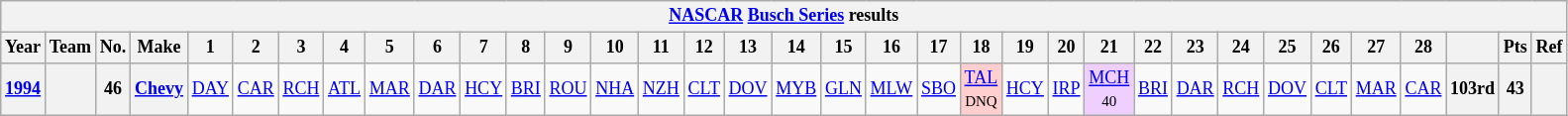<table class="wikitable" style="text-align:center; font-size:75%">
<tr>
<th colspan=42><a href='#'>NASCAR</a> <a href='#'>Busch Series</a> results</th>
</tr>
<tr>
<th>Year</th>
<th>Team</th>
<th>No.</th>
<th>Make</th>
<th>1</th>
<th>2</th>
<th>3</th>
<th>4</th>
<th>5</th>
<th>6</th>
<th>7</th>
<th>8</th>
<th>9</th>
<th>10</th>
<th>11</th>
<th>12</th>
<th>13</th>
<th>14</th>
<th>15</th>
<th>16</th>
<th>17</th>
<th>18</th>
<th>19</th>
<th>20</th>
<th>21</th>
<th>22</th>
<th>23</th>
<th>24</th>
<th>25</th>
<th>26</th>
<th>27</th>
<th>28</th>
<th></th>
<th>Pts</th>
<th>Ref</th>
</tr>
<tr>
<th><a href='#'>1994</a></th>
<th></th>
<th>46</th>
<th><a href='#'>Chevy</a></th>
<td><a href='#'>DAY</a></td>
<td><a href='#'>CAR</a></td>
<td><a href='#'>RCH</a></td>
<td><a href='#'>ATL</a></td>
<td><a href='#'>MAR</a></td>
<td><a href='#'>DAR</a></td>
<td><a href='#'>HCY</a></td>
<td><a href='#'>BRI</a></td>
<td><a href='#'>ROU</a></td>
<td><a href='#'>NHA</a></td>
<td><a href='#'>NZH</a></td>
<td><a href='#'>CLT</a></td>
<td><a href='#'>DOV</a></td>
<td><a href='#'>MYB</a></td>
<td><a href='#'>GLN</a></td>
<td><a href='#'>MLW</a></td>
<td><a href='#'>SBO</a></td>
<td style="background:#FFCFCF;"><a href='#'>TAL</a><br><small>DNQ</small></td>
<td><a href='#'>HCY</a></td>
<td><a href='#'>IRP</a></td>
<td style="background:#EFCFFF;"><a href='#'>MCH</a><br><small>40</small></td>
<td><a href='#'>BRI</a></td>
<td><a href='#'>DAR</a></td>
<td><a href='#'>RCH</a></td>
<td><a href='#'>DOV</a></td>
<td><a href='#'>CLT</a></td>
<td><a href='#'>MAR</a></td>
<td><a href='#'>CAR</a></td>
<th>103rd</th>
<th>43</th>
<th></th>
</tr>
</table>
